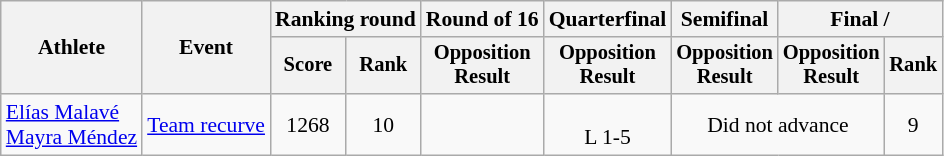<table class=wikitable style=font-size:90%;text-align:center>
<tr>
<th rowspan=2>Athlete</th>
<th rowspan=2>Event</th>
<th colspan=2>Ranking round</th>
<th>Round of 16</th>
<th>Quarterfinal</th>
<th>Semifinal</th>
<th colspan=2>Final / </th>
</tr>
<tr style=font-size:95%>
<th>Score</th>
<th>Rank</th>
<th>Opposition<br>Result</th>
<th>Opposition<br>Result</th>
<th>Opposition<br>Result</th>
<th>Opposition<br>Result</th>
<th>Rank</th>
</tr>
<tr>
<td align=left><a href='#'>Elías Malavé</a><br><a href='#'>Mayra Méndez</a></td>
<td align=left><a href='#'>Team recurve</a></td>
<td>1268</td>
<td>10</td>
<td></td>
<td><br>L 1-5</td>
<td colspan=2>Did not advance</td>
<td>9</td>
</tr>
</table>
